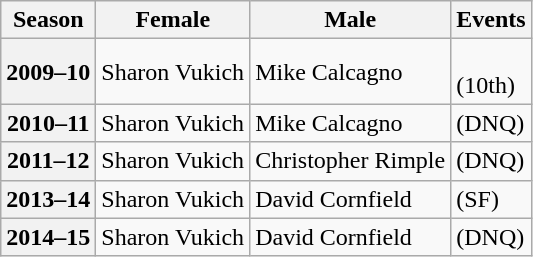<table class="wikitable">
<tr>
<th scope="col">Season</th>
<th scope="col">Female</th>
<th scope="col">Male</th>
<th scope="col">Events</th>
</tr>
<tr>
<th scope="row">2009–10</th>
<td>Sharon Vukich</td>
<td>Mike Calcagno</td>
<td> <br> (10th)</td>
</tr>
<tr>
<th scope="row">2010–11</th>
<td>Sharon Vukich</td>
<td>Mike Calcagno</td>
<td> (DNQ)</td>
</tr>
<tr>
<th scope="row">2011–12</th>
<td>Sharon Vukich</td>
<td>Christopher Rimple</td>
<td> (DNQ)</td>
</tr>
<tr>
<th scope="row">2013–14</th>
<td>Sharon Vukich</td>
<td>David Cornfield</td>
<td> (SF)</td>
</tr>
<tr>
<th scope="row">2014–15</th>
<td>Sharon Vukich</td>
<td>David Cornfield</td>
<td> (DNQ)</td>
</tr>
</table>
